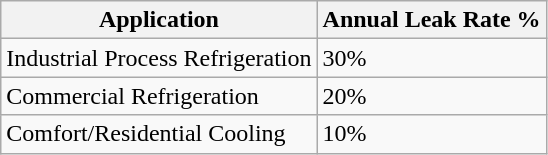<table class=wikitable>
<tr>
<th>Application</th>
<th>Annual Leak Rate %</th>
</tr>
<tr>
<td>Industrial Process Refrigeration</td>
<td>30%</td>
</tr>
<tr>
<td>Commercial Refrigeration</td>
<td>20%</td>
</tr>
<tr>
<td>Comfort/Residential Cooling</td>
<td>10%</td>
</tr>
</table>
